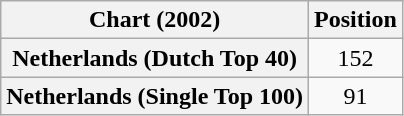<table class="wikitable sortable plainrowheaders" style="text-align:center;">
<tr>
<th>Chart (2002)</th>
<th>Position</th>
</tr>
<tr>
<th scope="row">Netherlands (Dutch Top 40)</th>
<td>152</td>
</tr>
<tr>
<th scope="row">Netherlands (Single Top 100)</th>
<td>91</td>
</tr>
</table>
